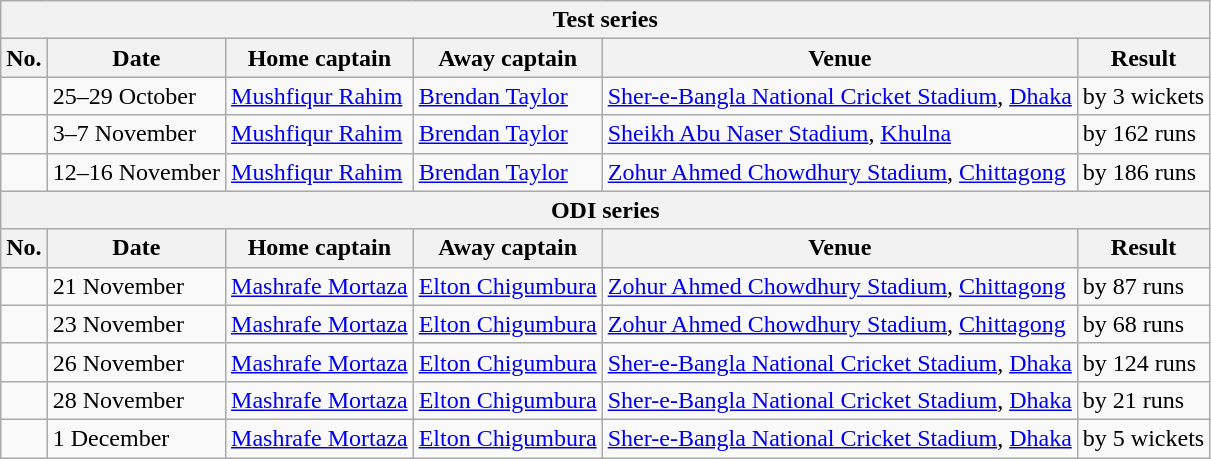<table class="wikitable">
<tr>
<th colspan="9">Test series</th>
</tr>
<tr>
<th>No.</th>
<th>Date</th>
<th>Home captain</th>
<th>Away captain</th>
<th>Venue</th>
<th>Result</th>
</tr>
<tr>
<td></td>
<td>25–29 October</td>
<td><a href='#'>Mushfiqur Rahim</a></td>
<td><a href='#'>Brendan Taylor</a></td>
<td><a href='#'>Sher-e-Bangla National Cricket Stadium</a>, <a href='#'>Dhaka</a></td>
<td> by 3 wickets</td>
</tr>
<tr>
<td></td>
<td>3–7 November</td>
<td><a href='#'>Mushfiqur Rahim</a></td>
<td><a href='#'>Brendan Taylor</a></td>
<td><a href='#'>Sheikh Abu Naser Stadium</a>, <a href='#'>Khulna</a></td>
<td> by 162 runs</td>
</tr>
<tr>
<td></td>
<td>12–16 November</td>
<td><a href='#'>Mushfiqur Rahim</a></td>
<td><a href='#'>Brendan Taylor</a></td>
<td><a href='#'>Zohur Ahmed Chowdhury Stadium</a>, <a href='#'>Chittagong</a></td>
<td> by 186 runs</td>
</tr>
<tr>
<th colspan="9">ODI series</th>
</tr>
<tr>
<th>No.</th>
<th>Date</th>
<th>Home captain</th>
<th>Away captain</th>
<th>Venue</th>
<th>Result</th>
</tr>
<tr>
<td></td>
<td>21 November</td>
<td><a href='#'>Mashrafe Mortaza</a></td>
<td><a href='#'>Elton Chigumbura</a></td>
<td><a href='#'>Zohur Ahmed Chowdhury Stadium</a>, <a href='#'>Chittagong</a></td>
<td> by 87 runs</td>
</tr>
<tr>
<td></td>
<td>23 November</td>
<td><a href='#'>Mashrafe Mortaza</a></td>
<td><a href='#'>Elton Chigumbura</a></td>
<td><a href='#'>Zohur Ahmed Chowdhury Stadium</a>, <a href='#'>Chittagong</a></td>
<td> by 68 runs</td>
</tr>
<tr>
<td></td>
<td>26 November</td>
<td><a href='#'>Mashrafe Mortaza</a></td>
<td><a href='#'>Elton Chigumbura</a></td>
<td><a href='#'>Sher-e-Bangla National Cricket Stadium</a>, <a href='#'>Dhaka</a></td>
<td> by 124 runs</td>
</tr>
<tr>
<td></td>
<td>28 November</td>
<td><a href='#'>Mashrafe Mortaza</a></td>
<td><a href='#'>Elton Chigumbura</a></td>
<td><a href='#'>Sher-e-Bangla National Cricket Stadium</a>, <a href='#'>Dhaka</a></td>
<td> by 21 runs</td>
</tr>
<tr>
<td></td>
<td>1 December</td>
<td><a href='#'>Mashrafe Mortaza</a></td>
<td><a href='#'>Elton Chigumbura</a></td>
<td><a href='#'>Sher-e-Bangla National Cricket Stadium</a>, <a href='#'>Dhaka</a></td>
<td> by 5 wickets</td>
</tr>
</table>
